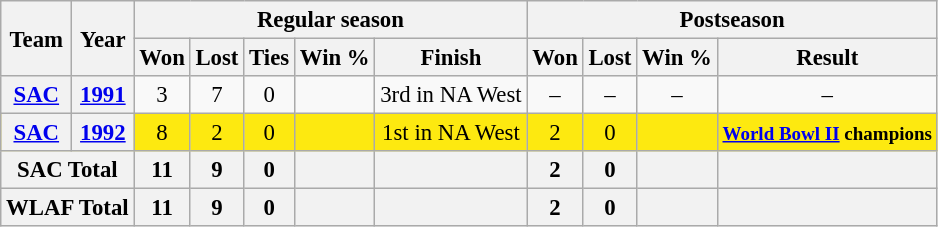<table class="wikitable" style="font-size: 95%; text-align:center;">
<tr>
<th rowspan="2">Team</th>
<th rowspan="2">Year</th>
<th colspan="5">Regular season</th>
<th colspan="4">Postseason</th>
</tr>
<tr>
<th>Won</th>
<th>Lost</th>
<th>Ties</th>
<th>Win %</th>
<th>Finish</th>
<th>Won</th>
<th>Lost</th>
<th>Win %</th>
<th>Result</th>
</tr>
<tr>
<th><a href='#'>SAC</a></th>
<th><a href='#'>1991</a></th>
<td>3</td>
<td>7</td>
<td>0</td>
<td></td>
<td>3rd in NA West</td>
<td>–</td>
<td>–</td>
<td>–</td>
<td>–</td>
</tr>
<tr style="background:#FDE910;">
<th><a href='#'>SAC</a></th>
<th><a href='#'>1992</a></th>
<td>8</td>
<td>2</td>
<td>0</td>
<td></td>
<td>1st in NA West</td>
<td>2</td>
<td>0</td>
<td></td>
<td><strong><small><a href='#'>World Bowl II</a> champions</small></strong></td>
</tr>
<tr>
<th colspan="2">SAC Total</th>
<th>11</th>
<th>9</th>
<th>0</th>
<th></th>
<th></th>
<th>2</th>
<th>0</th>
<th></th>
<th></th>
</tr>
<tr>
<th colspan="2">WLAF Total</th>
<th>11</th>
<th>9</th>
<th>0</th>
<th></th>
<th></th>
<th>2</th>
<th>0</th>
<th></th>
<th></th>
</tr>
</table>
